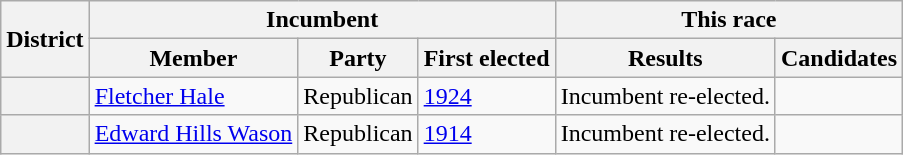<table class=wikitable>
<tr>
<th rowspan=2>District</th>
<th colspan=3>Incumbent</th>
<th colspan=2>This race</th>
</tr>
<tr>
<th>Member</th>
<th>Party</th>
<th>First elected</th>
<th>Results</th>
<th>Candidates</th>
</tr>
<tr>
<th></th>
<td><a href='#'>Fletcher Hale</a></td>
<td>Republican</td>
<td><a href='#'>1924</a></td>
<td>Incumbent re-elected.</td>
<td nowrap></td>
</tr>
<tr>
<th></th>
<td><a href='#'>Edward Hills Wason</a></td>
<td>Republican</td>
<td><a href='#'>1914</a></td>
<td>Incumbent re-elected.</td>
<td nowrap></td>
</tr>
</table>
